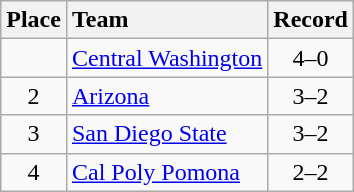<table class="wikitable" style="text-align:center; padding-bottom:0;">
<tr>
<th>Place</th>
<th style="text-align:left;">Team</th>
<th>Record</th>
</tr>
<tr>
<td></td>
<td align=left><a href='#'>Central Washington</a></td>
<td>4–0</td>
</tr>
<tr>
<td>2</td>
<td align=left><a href='#'>Arizona</a></td>
<td>3–2</td>
</tr>
<tr>
<td>3</td>
<td align=left><a href='#'>San Diego State</a></td>
<td>3–2</td>
</tr>
<tr>
<td>4</td>
<td align=left><a href='#'>Cal Poly Pomona</a></td>
<td>2–2</td>
</tr>
</table>
